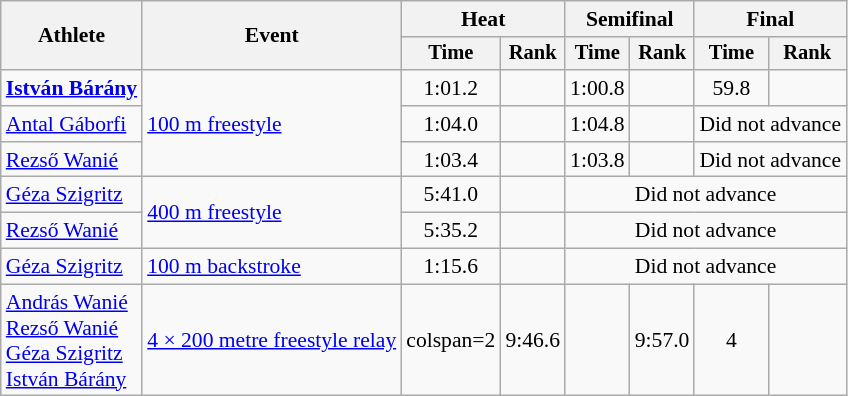<table class=wikitable style="font-size:90%;">
<tr>
<th rowspan=2>Athlete</th>
<th rowspan=2>Event</th>
<th colspan=2>Heat</th>
<th colspan=2>Semifinal</th>
<th colspan=2>Final</th>
</tr>
<tr style="font-size:95%">
<th>Time</th>
<th>Rank</th>
<th>Time</th>
<th>Rank</th>
<th>Time</th>
<th>Rank</th>
</tr>
<tr align=center>
<td align=left><strong><a href='#'>István Bárány</a></strong></td>
<td rowspan=3 align=left><a href='#'>100 m freestyle</a></td>
<td>1:01.2</td>
<td></td>
<td>1:00.8</td>
<td></td>
<td>59.8</td>
<td></td>
</tr>
<tr align=center>
<td align=left><a href='#'>Antal Gáborfi</a></td>
<td>1:04.0</td>
<td></td>
<td>1:04.8</td>
<td></td>
<td colspan=2>Did not advance</td>
</tr>
<tr align=center>
<td align=left><a href='#'>Rezső Wanié</a></td>
<td>1:03.4</td>
<td></td>
<td>1:03.8</td>
<td></td>
<td colspan=2>Did not advance</td>
</tr>
<tr align=center>
<td align=left><a href='#'>Géza Szigritz</a></td>
<td rowspan=2 align=left><a href='#'>400 m freestyle</a></td>
<td>5:41.0</td>
<td></td>
<td colspan=4>Did not advance</td>
</tr>
<tr align=center>
<td align=left><a href='#'>Rezső Wanié</a></td>
<td>5:35.2</td>
<td></td>
<td colspan=4>Did not advance</td>
</tr>
<tr align=center>
<td align=left><a href='#'>Géza Szigritz</a></td>
<td align=left><a href='#'>100 m backstroke</a></td>
<td>1:15.6</td>
<td></td>
<td colspan=4>Did not advance</td>
</tr>
<tr align=center>
<td align=left><a href='#'>András Wanié</a><br><a href='#'>Rezső Wanié</a><br><a href='#'>Géza Szigritz</a><br><a href='#'>István Bárány</a></td>
<td align=left><a href='#'>4 × 200 metre freestyle relay</a></td>
<td>colspan=2 </td>
<td>9:46.6</td>
<td></td>
<td>9:57.0</td>
<td>4</td>
</tr>
</table>
